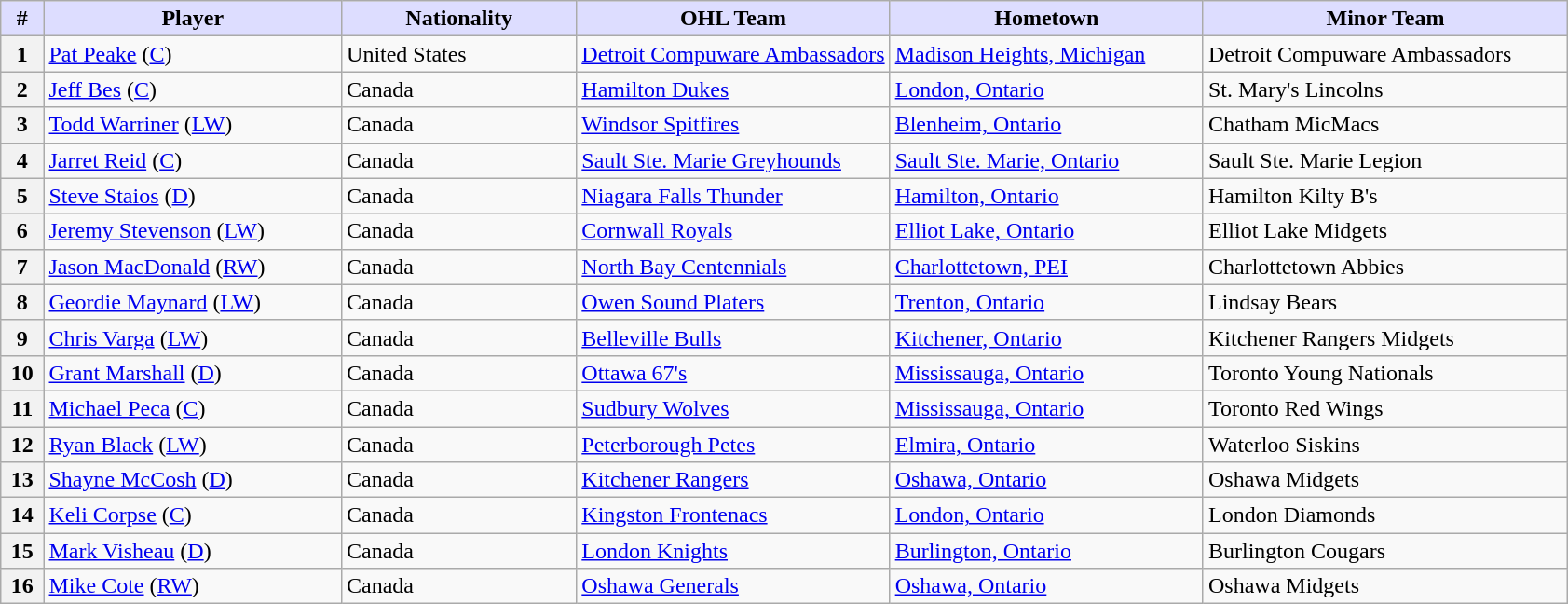<table class="wikitable">
<tr>
<th style="background:#ddf; width:2.75%;">#</th>
<th style="background:#ddf; width:19.0%;">Player</th>
<th style="background:#ddf; width:15.0%;">Nationality</th>
<th style="background:#ddf; width:20.0%;">OHL Team</th>
<th style="background:#ddf; width:20.0%;">Hometown</th>
<th style="background:#ddf; width:100.0%;">Minor Team</th>
</tr>
<tr>
<th>1</th>
<td><a href='#'>Pat Peake</a> (<a href='#'>C</a>)</td>
<td> United States</td>
<td><a href='#'>Detroit Compuware Ambassadors</a></td>
<td><a href='#'>Madison Heights, Michigan</a></td>
<td>Detroit Compuware Ambassadors</td>
</tr>
<tr>
<th>2</th>
<td><a href='#'>Jeff Bes</a> (<a href='#'>C</a>)</td>
<td> Canada</td>
<td><a href='#'>Hamilton Dukes</a></td>
<td><a href='#'>London, Ontario</a></td>
<td>St. Mary's Lincolns</td>
</tr>
<tr>
<th>3</th>
<td><a href='#'>Todd Warriner</a> (<a href='#'>LW</a>)</td>
<td> Canada</td>
<td><a href='#'>Windsor Spitfires</a></td>
<td><a href='#'>Blenheim, Ontario</a></td>
<td>Chatham MicMacs</td>
</tr>
<tr>
<th>4</th>
<td><a href='#'>Jarret Reid</a> (<a href='#'>C</a>)</td>
<td> Canada</td>
<td><a href='#'>Sault Ste. Marie Greyhounds</a></td>
<td><a href='#'>Sault Ste. Marie, Ontario</a></td>
<td>Sault Ste. Marie Legion</td>
</tr>
<tr>
<th>5</th>
<td><a href='#'>Steve Staios</a> (<a href='#'>D</a>)</td>
<td> Canada</td>
<td><a href='#'>Niagara Falls Thunder</a></td>
<td><a href='#'>Hamilton, Ontario</a></td>
<td>Hamilton Kilty B's</td>
</tr>
<tr>
<th>6</th>
<td><a href='#'>Jeremy Stevenson</a> (<a href='#'>LW</a>)</td>
<td> Canada</td>
<td><a href='#'>Cornwall Royals</a></td>
<td><a href='#'>Elliot Lake, Ontario</a></td>
<td>Elliot Lake Midgets</td>
</tr>
<tr>
<th>7</th>
<td><a href='#'>Jason MacDonald</a> (<a href='#'>RW</a>)</td>
<td> Canada</td>
<td><a href='#'>North Bay Centennials</a></td>
<td><a href='#'>Charlottetown, PEI</a></td>
<td>Charlottetown Abbies</td>
</tr>
<tr>
<th>8</th>
<td><a href='#'>Geordie Maynard</a> (<a href='#'>LW</a>)</td>
<td> Canada</td>
<td><a href='#'>Owen Sound Platers</a></td>
<td><a href='#'>Trenton, Ontario</a></td>
<td>Lindsay Bears</td>
</tr>
<tr>
<th>9</th>
<td><a href='#'>Chris Varga</a> (<a href='#'>LW</a>)</td>
<td> Canada</td>
<td><a href='#'>Belleville Bulls</a></td>
<td><a href='#'>Kitchener, Ontario</a></td>
<td>Kitchener Rangers Midgets</td>
</tr>
<tr>
<th>10</th>
<td><a href='#'>Grant Marshall</a> (<a href='#'>D</a>)</td>
<td> Canada</td>
<td><a href='#'>Ottawa 67's</a></td>
<td><a href='#'>Mississauga, Ontario</a></td>
<td>Toronto Young Nationals</td>
</tr>
<tr>
<th>11</th>
<td><a href='#'>Michael Peca</a> (<a href='#'>C</a>)</td>
<td> Canada</td>
<td><a href='#'>Sudbury Wolves</a></td>
<td><a href='#'>Mississauga, Ontario</a></td>
<td>Toronto Red Wings</td>
</tr>
<tr>
<th>12</th>
<td><a href='#'>Ryan Black</a> (<a href='#'>LW</a>)</td>
<td> Canada</td>
<td><a href='#'>Peterborough Petes</a></td>
<td><a href='#'>Elmira, Ontario</a></td>
<td>Waterloo Siskins</td>
</tr>
<tr>
<th>13</th>
<td><a href='#'>Shayne McCosh</a> (<a href='#'>D</a>)</td>
<td> Canada</td>
<td><a href='#'>Kitchener Rangers</a></td>
<td><a href='#'>Oshawa, Ontario</a></td>
<td>Oshawa Midgets</td>
</tr>
<tr>
<th>14</th>
<td><a href='#'>Keli Corpse</a> (<a href='#'>C</a>)</td>
<td> Canada</td>
<td><a href='#'>Kingston Frontenacs</a></td>
<td><a href='#'>London, Ontario</a></td>
<td>London Diamonds</td>
</tr>
<tr>
<th>15</th>
<td><a href='#'>Mark Visheau</a> (<a href='#'>D</a>)</td>
<td> Canada</td>
<td><a href='#'>London Knights</a></td>
<td><a href='#'>Burlington, Ontario</a></td>
<td>Burlington Cougars</td>
</tr>
<tr>
<th>16</th>
<td><a href='#'>Mike Cote</a> (<a href='#'>RW</a>)</td>
<td> Canada</td>
<td><a href='#'>Oshawa Generals</a></td>
<td><a href='#'>Oshawa, Ontario</a></td>
<td>Oshawa Midgets</td>
</tr>
</table>
